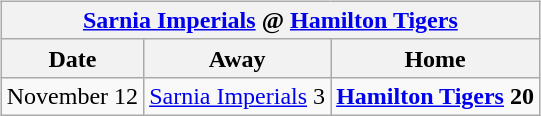<table cellspacing="10">
<tr>
<td valign="top"><br><table class="wikitable">
<tr>
<th colspan="4"><a href='#'>Sarnia Imperials</a> @ <a href='#'>Hamilton Tigers</a></th>
</tr>
<tr>
<th>Date</th>
<th>Away</th>
<th>Home</th>
</tr>
<tr>
<td>November 12</td>
<td><a href='#'>Sarnia Imperials</a> 3</td>
<td><strong><a href='#'>Hamilton Tigers</a> 20</strong></td>
</tr>
</table>
</td>
</tr>
</table>
